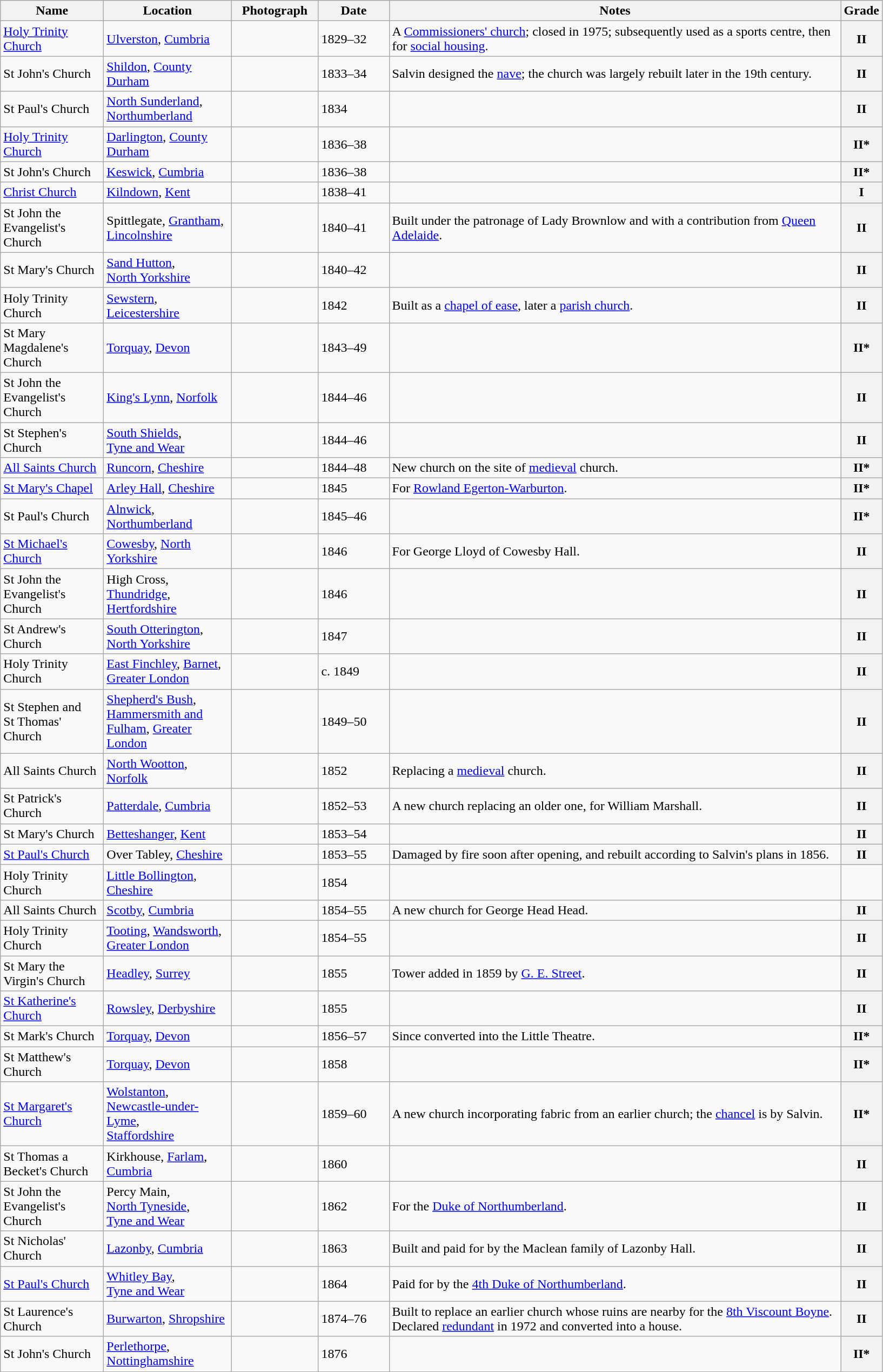<table class="wikitable sortable">
<tr>
<th style="width:120px">Name</th>
<th style="width:150px">Location</th>
<th style="width:100px" class="unsortable">Photograph</th>
<th style="width:80px">Date</th>
<th style="width:550px" class="unsortable">Notes</th>
<th style="width:24px">Grade</th>
</tr>
<tr>
<td><a href='#'>Holy Trinity Church</a></td>
<td><a href='#'>Ulverston</a>, <a href='#'>Cumbria</a><br><small></small></td>
<td></td>
<td>1829–32</td>
<td>A <a href='#'>Commissioners' church</a>; closed in 1975; subsequently used as a sports centre, then for <a href='#'>social housing</a>.</td>
<th>II</th>
</tr>
<tr>
<td>St John's Church</td>
<td><a href='#'>Shildon</a>, <a href='#'>County Durham</a><br><small></small></td>
<td></td>
<td>1833–34</td>
<td>Salvin designed the <a href='#'>nave</a>; the church was largely rebuilt later in the 19th century.</td>
<th>II</th>
</tr>
<tr>
<td>St Paul's Church</td>
<td><a href='#'>North Sunderland</a>, <a href='#'>Northumberland</a><br><small></small></td>
<td></td>
<td>1834</td>
<td></td>
<th>II</th>
</tr>
<tr>
<td><a href='#'>Holy Trinity Church</a></td>
<td><a href='#'>Darlington</a>, <a href='#'>County Durham</a><br><small></small></td>
<td></td>
<td>1836–38</td>
<td></td>
<th>II*</th>
</tr>
<tr>
<td>St John's Church</td>
<td><a href='#'>Keswick</a>, <a href='#'>Cumbria</a><br><small></small></td>
<td></td>
<td>1836–38</td>
<td></td>
<th>II*</th>
</tr>
<tr>
<td><a href='#'>Christ Church</a></td>
<td><a href='#'>Kilndown</a>, <a href='#'>Kent</a><br><small></small></td>
<td></td>
<td>1838–41</td>
<td></td>
<th>I</th>
</tr>
<tr>
<td>St John the Evangelist's Church</td>
<td>Spittlegate, <a href='#'>Grantham</a>, <a href='#'>Lincolnshire</a><br><small></small></td>
<td></td>
<td>1840–41</td>
<td>Built under the patronage of Lady Brownlow and with a contribution from <a href='#'>Queen Adelaide</a>.</td>
<th>II</th>
</tr>
<tr>
<td>St Mary's Church</td>
<td><a href='#'>Sand Hutton</a>,<br><a href='#'>North Yorkshire</a><br><small></small></td>
<td></td>
<td>1840–42</td>
<td></td>
<th>II</th>
</tr>
<tr>
<td>Holy Trinity Church</td>
<td><a href='#'>Sewstern</a>, <a href='#'>Leicestershire</a><br><small></small></td>
<td></td>
<td>1842</td>
<td>Built as a <a href='#'>chapel of ease</a>, later a <a href='#'>parish church</a>.</td>
<th>II</th>
</tr>
<tr>
<td>St Mary Magdalene's Church</td>
<td><a href='#'>Torquay</a>, <a href='#'>Devon</a><br><small></small></td>
<td></td>
<td>1843–49</td>
<td></td>
<th>II*</th>
</tr>
<tr>
<td>St John the Evangelist's Church</td>
<td><a href='#'>King's Lynn</a>, <a href='#'>Norfolk</a><br><small></small></td>
<td></td>
<td>1844–46</td>
<td></td>
<th>II</th>
</tr>
<tr>
<td>St Stephen's Church</td>
<td><a href='#'>South Shields</a>,<br><a href='#'>Tyne and Wear</a><br><small></small></td>
<td></td>
<td>1844–46</td>
<td></td>
<th>II</th>
</tr>
<tr>
<td><a href='#'>All Saints Church</a></td>
<td><a href='#'>Runcorn</a>, <a href='#'>Cheshire</a><br><small></small></td>
<td></td>
<td>1844–48</td>
<td>New church on the site of <a href='#'>medieval</a> church.</td>
<th>II*</th>
</tr>
<tr>
<td><a href='#'>St Mary's Chapel</a></td>
<td><a href='#'>Arley Hall</a>, <a href='#'>Cheshire</a><br><small></small></td>
<td></td>
<td>1845</td>
<td>For <a href='#'>Rowland Egerton-Warburton</a>.</td>
<th>II*</th>
</tr>
<tr>
<td>St Paul's Church</td>
<td><a href='#'>Alnwick</a>, <a href='#'>Northumberland</a><br><small></small></td>
<td></td>
<td>1845–46</td>
<td></td>
<th>II*</th>
</tr>
<tr>
<td><a href='#'>St Michael's Church</a></td>
<td><a href='#'>Cowesby</a>, <a href='#'>North Yorkshire</a><br><small></small></td>
<td></td>
<td>1846</td>
<td>For George Lloyd of Cowesby Hall.</td>
<th>II</th>
</tr>
<tr>
<td>St John the Evangelist's Church</td>
<td>High Cross, <a href='#'>Thundridge</a>, <a href='#'>Hertfordshire</a><br><small></small></td>
<td></td>
<td>1846</td>
<td></td>
<th>II</th>
</tr>
<tr>
<td>St Andrew's Church</td>
<td><a href='#'>South Otterington</a>,<br><a href='#'>North Yorkshire</a><br><small></small></td>
<td></td>
<td>1847</td>
<td></td>
<th>II</th>
</tr>
<tr>
<td>Holy Trinity Church</td>
<td><a href='#'>East Finchley</a>, <a href='#'>Barnet</a>, <a href='#'>Greater London</a><br><small></small></td>
<td></td>
<td>c. 1849</td>
<td></td>
<th>II</th>
</tr>
<tr>
<td>St Stephen and St Thomas' Church</td>
<td><a href='#'>Shepherd's Bush</a>, <a href='#'>Hammersmith and Fulham</a>, <a href='#'>Greater London</a><br><small></small></td>
<td></td>
<td>1849–50</td>
<td></td>
<th>II</th>
</tr>
<tr>
<td>All Saints Church</td>
<td><a href='#'>North Wootton</a>, <a href='#'>Norfolk</a><br><small></small></td>
<td></td>
<td>1852</td>
<td>Replacing a <a href='#'>medieval</a> church.</td>
<th>II</th>
</tr>
<tr>
<td>St Patrick's Church</td>
<td><a href='#'>Patterdale</a>, <a href='#'>Cumbria</a><br><small></small></td>
<td></td>
<td>1852–53</td>
<td>A new church replacing an older one, for William Marshall.</td>
<th>II</th>
</tr>
<tr>
<td>St Mary's Church</td>
<td><a href='#'>Betteshanger</a>, <a href='#'>Kent</a><br><small></small></td>
<td></td>
<td>1853–54</td>
<td></td>
<th>II</th>
</tr>
<tr>
<td><a href='#'>St Paul's Church</a></td>
<td>Over Tabley, <a href='#'>Cheshire</a><br><small></small></td>
<td></td>
<td>1853–55</td>
<td>Damaged by fire soon after opening, and rebuilt according to Salvin's plans in 1856.</td>
<th>II</th>
</tr>
<tr>
<td>Holy Trinity Church</td>
<td><a href='#'>Little Bollington</a>, <a href='#'>Cheshire</a><br><small></small></td>
<td></td>
<td>1854</td>
<td></td>
<td></td>
</tr>
<tr>
<td>All Saints Church</td>
<td><a href='#'>Scotby</a>, <a href='#'>Cumbria</a><br><small></small></td>
<td></td>
<td>1854–55</td>
<td>A new church for George Head Head.</td>
<th>II</th>
</tr>
<tr>
<td>Holy Trinity Church</td>
<td><a href='#'>Tooting</a>, <a href='#'>Wandsworth</a>, <a href='#'>Greater London</a><br><small></small></td>
<td></td>
<td>1854–55</td>
<td></td>
<th>II</th>
</tr>
<tr>
<td>St Mary the Virgin's Church</td>
<td><a href='#'>Headley</a>, <a href='#'>Surrey</a><br><small></small></td>
<td></td>
<td>1855</td>
<td>Tower added in 1859 by <a href='#'>G. E. Street</a>.</td>
<th>II</th>
</tr>
<tr>
<td><a href='#'>St Katherine's Church</a></td>
<td><a href='#'>Rowsley</a>, <a href='#'>Derbyshire</a><br><small></small></td>
<td></td>
<td>1855</td>
<td></td>
<th>II</th>
</tr>
<tr>
<td>St Mark's Church</td>
<td><a href='#'>Torquay</a>, <a href='#'>Devon</a><br><small></small></td>
<td></td>
<td>1856–57</td>
<td>Since converted into the Little Theatre.</td>
<th>II*</th>
</tr>
<tr>
<td>St Matthew's Church</td>
<td><a href='#'>Torquay</a>, <a href='#'>Devon</a><br><small></small></td>
<td></td>
<td>1858</td>
<td></td>
<th>II*</th>
</tr>
<tr>
<td><a href='#'>St Margaret's Church</a></td>
<td><a href='#'>Wolstanton</a>,<br><a href='#'>Newcastle-under-Lyme</a>,<br><a href='#'>Staffordshire</a><br><small></small></td>
<td></td>
<td>1859–60</td>
<td>A new church incorporating fabric from an earlier church; the <a href='#'>chancel</a> is by Salvin.</td>
<th>II*</th>
</tr>
<tr>
<td>St Thomas a Becket's Church</td>
<td>Kirkhouse, <a href='#'>Farlam</a>, <a href='#'>Cumbria</a><br><small></small></td>
<td></td>
<td>1860</td>
<td></td>
<th>II</th>
</tr>
<tr>
<td>St John the Evangelist's Church</td>
<td>Percy Main,<br><a href='#'>North Tyneside</a>,<br><a href='#'>Tyne and Wear</a><br><small></small></td>
<td></td>
<td>1862</td>
<td>For the <a href='#'>Duke of Northumberland</a>.</td>
<th>II</th>
</tr>
<tr>
<td>St Nicholas' Church</td>
<td><a href='#'>Lazonby</a>, <a href='#'>Cumbria</a><br><small></small></td>
<td></td>
<td>1863</td>
<td>Built and paid for by the Maclean family of Lazonby Hall.</td>
<th>II</th>
</tr>
<tr>
<td><a href='#'>St Paul's Church</a></td>
<td><a href='#'>Whitley Bay</a>,<br><a href='#'>Tyne and Wear</a><br><small></small></td>
<td></td>
<td>1864</td>
<td>Paid for by the <a href='#'>4th Duke of Northumberland</a>.</td>
<th>II</th>
</tr>
<tr>
<td>St Laurence's Church</td>
<td><a href='#'>Burwarton</a>, <a href='#'>Shropshire</a><br><small></small></td>
<td></td>
<td>1874–76</td>
<td>Built to replace an earlier church whose ruins are nearby for the <a href='#'>8th Viscount Boyne</a>.  Declared <a href='#'>redundant</a> in 1972 and converted into a house.</td>
<th>II</th>
</tr>
<tr>
<td>St John's Church</td>
<td><a href='#'>Perlethorpe</a>, <a href='#'>Nottinghamshire</a><br><small></small></td>
<td></td>
<td>1876</td>
<td></td>
<th>II*</th>
</tr>
<tr>
</tr>
</table>
